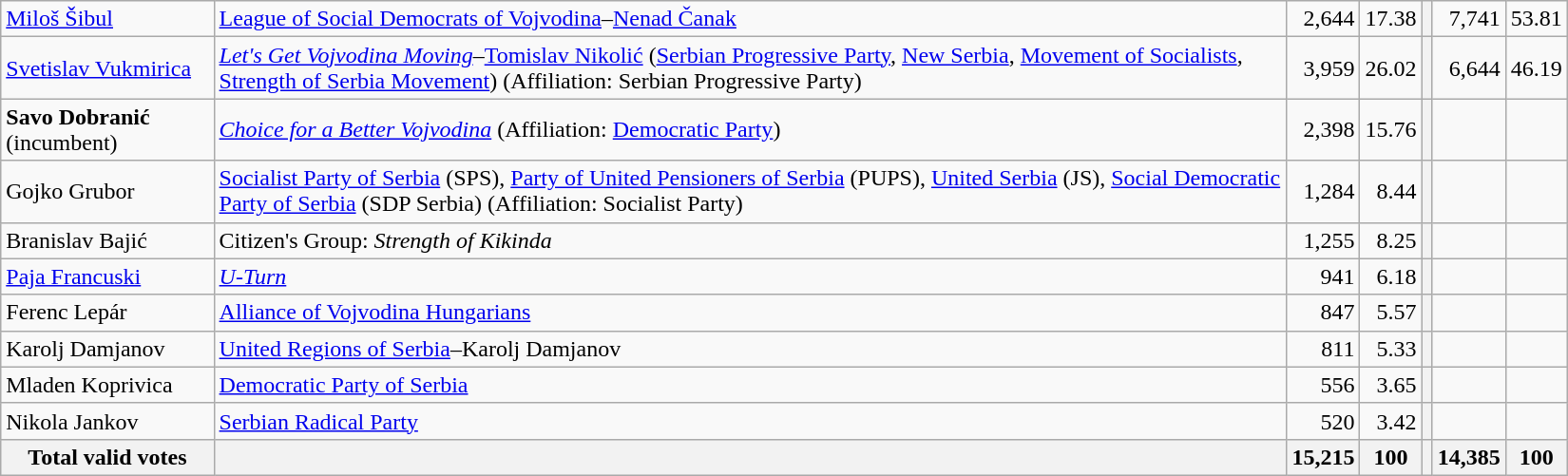<table style="width:1100px;" class="wikitable">
<tr>
<td align="left"><a href='#'>Miloš Šibul</a></td>
<td align="left"><a href='#'>League of Social Democrats of Vojvodina</a>–<a href='#'>Nenad Čanak</a></td>
<td align="right">2,644</td>
<td align="right">17.38</td>
<th align="left"></th>
<td align="right">7,741</td>
<td align="right">53.81</td>
</tr>
<tr>
<td align="left"><a href='#'>Svetislav Vukmirica</a></td>
<td align="left"><em><a href='#'>Let's Get Vojvodina Moving</a></em>–<a href='#'>Tomislav Nikolić</a> (<a href='#'>Serbian Progressive Party</a>, <a href='#'>New Serbia</a>, <a href='#'>Movement of Socialists</a>, <a href='#'>Strength of Serbia Movement</a>) (Affiliation: Serbian Progressive Party)</td>
<td align="right">3,959</td>
<td align="right">26.02</td>
<th align="left"></th>
<td align="right">6,644</td>
<td align="right">46.19</td>
</tr>
<tr>
<td align="left"><strong>Savo Dobranić</strong> (incumbent)</td>
<td align="left"><em><a href='#'>Choice for a Better Vojvodina</a></em> (Affiliation: <a href='#'>Democratic Party</a>)</td>
<td align="right">2,398</td>
<td align="right">15.76</td>
<th align="left"></th>
<td align="right"></td>
<td align="right"></td>
</tr>
<tr>
<td align="left">Gojko Grubor</td>
<td align="left"><a href='#'>Socialist Party of Serbia</a> (SPS), <a href='#'>Party of United Pensioners of Serbia</a> (PUPS), <a href='#'>United Serbia</a> (JS), <a href='#'>Social Democratic Party of Serbia</a> (SDP Serbia) (Affiliation: Socialist Party)</td>
<td align="right">1,284</td>
<td align="right">8.44</td>
<th align="left"></th>
<td align="right"></td>
<td align="right"></td>
</tr>
<tr>
<td align="left">Branislav Bajić</td>
<td align="left">Citizen's Group: <em>Strength of Kikinda</em></td>
<td align="right">1,255</td>
<td align="right">8.25</td>
<th align="left"></th>
<td align="right"></td>
<td align="right"></td>
</tr>
<tr>
<td align="left"><a href='#'>Paja Francuski</a></td>
<td align="left"><em><a href='#'>U-Turn</a></em></td>
<td align="right">941</td>
<td align="right">6.18</td>
<th align="left"></th>
<td align="right"></td>
<td align="right"></td>
</tr>
<tr>
<td align="left">Ferenc Lepár</td>
<td align="left"><a href='#'>Alliance of Vojvodina Hungarians</a></td>
<td align="right">847</td>
<td align="right">5.57</td>
<th align="left"></th>
<td align="right"></td>
<td align="right"></td>
</tr>
<tr>
<td align="left">Karolj Damjanov</td>
<td align="left"><a href='#'>United Regions of Serbia</a>–Karolj Damjanov</td>
<td align="right">811</td>
<td align="right">5.33</td>
<th align="left"></th>
<td align="right"></td>
<td align="right"></td>
</tr>
<tr>
<td align="left">Mladen Koprivica</td>
<td align="left"><a href='#'>Democratic Party of Serbia</a></td>
<td align="right">556</td>
<td align="right">3.65</td>
<th align="left"></th>
<td align="right"></td>
<td align="right"></td>
</tr>
<tr>
<td align="left">Nikola Jankov</td>
<td align="left"><a href='#'>Serbian Radical Party</a></td>
<td align="right">520</td>
<td align="right">3.42</td>
<th align="left"></th>
<td align="right"></td>
<td align="right"></td>
</tr>
<tr>
<th align="left">Total valid votes</th>
<th align="left"></th>
<th align="right">15,215</th>
<th align="right">100</th>
<th align="left"></th>
<th align="right">14,385</th>
<th align="right">100</th>
</tr>
</table>
